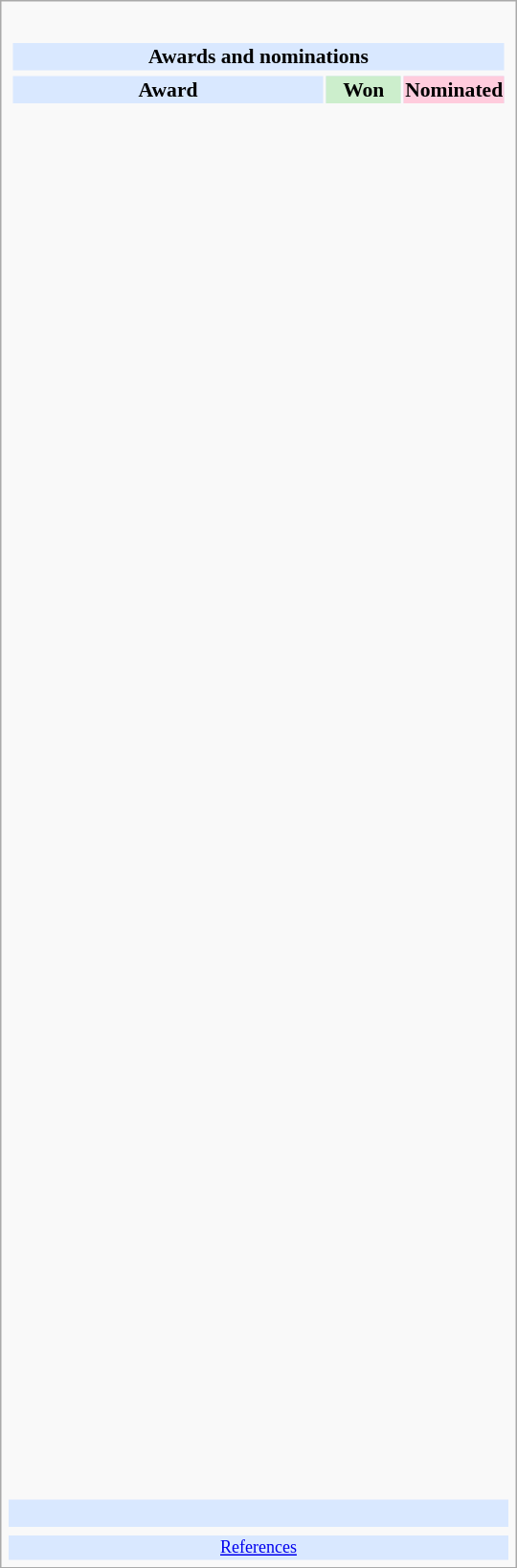<table class="infobox" style="width: 25em; text-align: left; font-size: 90%; vertical-align: middle;">
<tr>
<td colspan="4" style="text-align:center;"></td>
</tr>
<tr>
<td colspan=4><br><table class="collapsible collapsed" width=100%>
<tr>
<th colspan="4" style="background-color: #D9E8FF; text-align: center;">Awards and nominations</th>
</tr>
<tr>
</tr>
<tr style="background:#d9e8ff; text-align:center;">
<td style="text-align:center;"><strong>Award</strong></td>
<td style="text-align:center; background:#cec; text-size:0.9em; width:50px;"><strong>Won</strong></td>
<td style="text-align:center; background:#fcd; text-size:0.9em; width:50px;"><strong>Nominated</strong></td>
</tr>
<tr>
<td style="text-align:center;"><br></td>
<td></td>
<td></td>
</tr>
<tr>
<td style="text-align:center;"><br></td>
<td></td>
<td></td>
</tr>
<tr>
<td style="text-align:center;"><br></td>
<td></td>
<td></td>
</tr>
<tr>
<td style="text-align:center;"><br></td>
<td></td>
<td></td>
</tr>
<tr>
<td style="text-align:center;"><br></td>
<td></td>
<td></td>
</tr>
<tr>
<td style="text-align:center;"><br></td>
<td></td>
<td></td>
</tr>
<tr>
<td style="text-align:center;"><br></td>
<td></td>
<td></td>
</tr>
<tr>
<td style="text-align:center;"><br></td>
<td></td>
<td></td>
</tr>
<tr>
<td style="text-align:center;"><br></td>
<td></td>
<td></td>
</tr>
<tr>
<td style="text-align:center;"><br></td>
<td></td>
<td></td>
</tr>
<tr>
<td style="text-align:center;"><br></td>
<td></td>
<td></td>
</tr>
<tr>
<td style="text-align:center;"><br></td>
<td></td>
<td></td>
</tr>
<tr>
<td style="text-align:center;"><br></td>
<td></td>
<td></td>
</tr>
<tr>
<td style="text-align:center;"><br></td>
<td></td>
<td></td>
</tr>
<tr>
<td style="text-align:center;"><br></td>
<td></td>
<td></td>
</tr>
<tr>
<td style="text-align:center;"><br></td>
<td></td>
<td></td>
</tr>
<tr>
<td style="text-align:center;"><br></td>
<td></td>
<td></td>
</tr>
<tr>
<td style="text-align:center;"><br></td>
<td></td>
<td></td>
</tr>
<tr>
<td style="text-align:center;"><br></td>
<td></td>
<td></td>
</tr>
<tr>
<td style="text-align:center;"><br></td>
<td></td>
<td></td>
</tr>
<tr>
<td style="text-align:center;"><br></td>
<td></td>
<td></td>
</tr>
<tr>
<td style="text-align:center;"><br></td>
<td></td>
<td></td>
</tr>
<tr>
<td style="text-align:center;"><br></td>
<td></td>
<td></td>
</tr>
<tr>
<td style="text-align:center;"><br></td>
<td></td>
<td></td>
</tr>
<tr>
<td style="text-align:center;"><br></td>
<td></td>
<td></td>
</tr>
<tr>
<td style="text-align:center;"><br></td>
<td></td>
<td></td>
</tr>
<tr>
<td style="text-align:center;"><br></td>
<td></td>
<td></td>
</tr>
<tr>
<td style="text-align:center;"><br></td>
<td></td>
<td></td>
</tr>
<tr>
<td style="text-align:center;"><br></td>
<td></td>
<td></td>
</tr>
<tr>
<td style="text-align:center;"><br></td>
<td></td>
<td></td>
</tr>
<tr>
<td style="text-align:center;"><br></td>
<td></td>
<td></td>
</tr>
<tr>
<td style="text-align:center;"><br></td>
<td></td>
<td></td>
</tr>
<tr>
<td style="text-align:center;"><br></td>
<td></td>
<td></td>
</tr>
<tr>
<td style="text-align:center;"><br></td>
<td></td>
<td></td>
</tr>
<tr>
<td style="text-align:center;"><br></td>
<td></td>
<td></td>
</tr>
<tr>
<td style="text-align:center;"><br></td>
<td></td>
<td></td>
</tr>
<tr>
<td style="text-align:center;"><br></td>
<td></td>
<td></td>
</tr>
<tr>
<td style="text-align:center;"><br></td>
<td></td>
<td></td>
</tr>
<tr>
<td style="text-align:center;"><br></td>
<td></td>
<td></td>
</tr>
<tr>
<td style="text-align:center;"><br></td>
<td></td>
<td></td>
</tr>
<tr>
<td style="text-align:center;"><br></td>
<td></td>
<td></td>
</tr>
<tr>
<td style="text-align:center;"><br></td>
<td></td>
<td></td>
</tr>
<tr>
<td style="text-align:center;"><br></td>
<td></td>
<td></td>
</tr>
<tr>
<td style="text-align:center;"><br></td>
<td></td>
<td></td>
</tr>
<tr>
<td style="text-align:center;"><br></td>
<td></td>
<td></td>
</tr>
<tr>
<td style="text-align:center;"><br></td>
<td></td>
<td></td>
</tr>
<tr>
</tr>
</table>
</td>
</tr>
<tr style="background:#d9e8ff;">
<td style="text-align:center;" colspan="3"><br></td>
</tr>
<tr>
<td></td>
<td></td>
<td></td>
</tr>
<tr style="background:#d9e8ff;">
<td colspan="3" style="font-size: smaller; text-align:center;"><a href='#'>References</a></td>
</tr>
</table>
